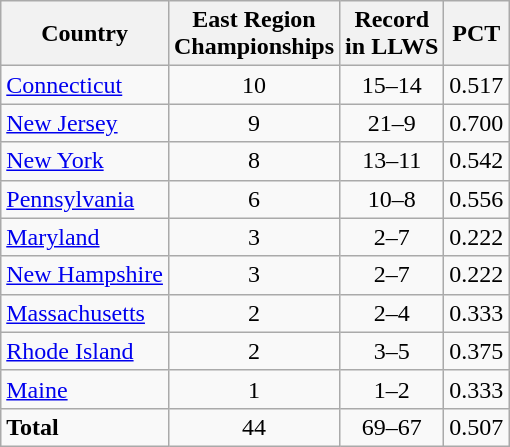<table class="wikitable">
<tr>
<th>Country</th>
<th>East Region<br>Championships</th>
<th>Record<br>in LLWS</th>
<th>PCT</th>
</tr>
<tr>
<td> <a href='#'>Connecticut</a></td>
<td align=center>10</td>
<td align=center>15–14</td>
<td align=center>0.517</td>
</tr>
<tr>
<td> <a href='#'>New Jersey</a></td>
<td align=center>9</td>
<td align=center>21–9</td>
<td align=center>0.700</td>
</tr>
<tr>
<td> <a href='#'>New York</a></td>
<td align=center>8</td>
<td align=center>13–11</td>
<td align=center>0.542</td>
</tr>
<tr>
<td> <a href='#'>Pennsylvania</a></td>
<td align=center>6</td>
<td align=center>10–8</td>
<td align=center>0.556</td>
</tr>
<tr>
<td> <a href='#'>Maryland</a></td>
<td align=center>3</td>
<td align=center>2–7</td>
<td align=center>0.222</td>
</tr>
<tr>
<td> <a href='#'>New Hampshire</a></td>
<td align=center>3</td>
<td align=center>2–7</td>
<td align=center>0.222</td>
</tr>
<tr>
<td> <a href='#'>Massachusetts</a></td>
<td align=center>2</td>
<td align=center>2–4</td>
<td align=center>0.333</td>
</tr>
<tr>
<td> <a href='#'>Rhode Island</a></td>
<td align=center>2</td>
<td align=center>3–5</td>
<td align=center>0.375</td>
</tr>
<tr>
<td> <a href='#'>Maine</a></td>
<td align=center>1</td>
<td align=center>1–2</td>
<td align=center>0.333</td>
</tr>
<tr>
<td><strong>Total</strong></td>
<td align=center>44</td>
<td align=center>69–67</td>
<td align=center>0.507</td>
</tr>
</table>
